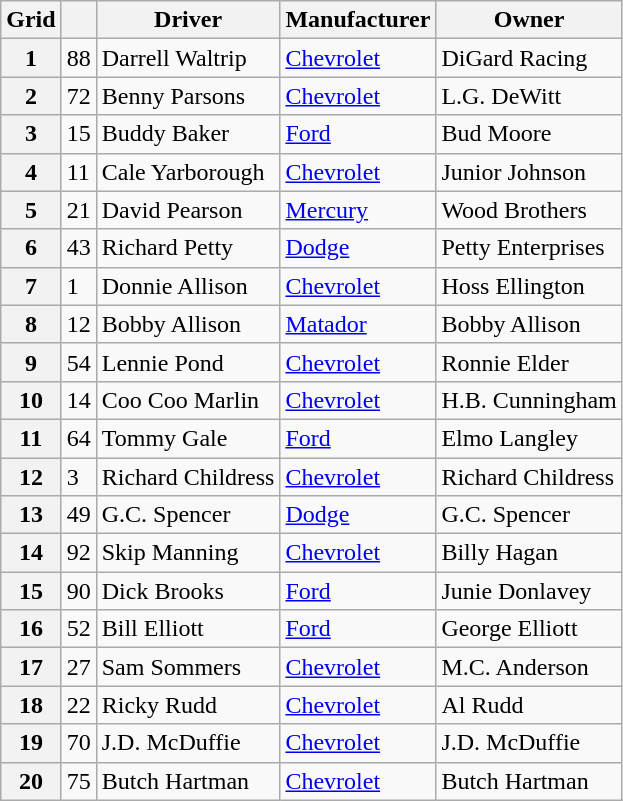<table class="wikitable">
<tr>
<th>Grid</th>
<th></th>
<th>Driver</th>
<th>Manufacturer</th>
<th>Owner</th>
</tr>
<tr>
<th>1</th>
<td>88</td>
<td>Darrell Waltrip</td>
<td><a href='#'>Chevrolet</a></td>
<td>DiGard Racing</td>
</tr>
<tr>
<th>2</th>
<td>72</td>
<td>Benny Parsons</td>
<td><a href='#'>Chevrolet</a></td>
<td>L.G. DeWitt</td>
</tr>
<tr>
<th>3</th>
<td>15</td>
<td>Buddy Baker</td>
<td><a href='#'>Ford</a></td>
<td>Bud Moore</td>
</tr>
<tr>
<th>4</th>
<td>11</td>
<td>Cale Yarborough</td>
<td><a href='#'>Chevrolet</a></td>
<td>Junior Johnson</td>
</tr>
<tr>
<th>5</th>
<td>21</td>
<td>David Pearson</td>
<td><a href='#'>Mercury</a></td>
<td>Wood Brothers</td>
</tr>
<tr>
<th>6</th>
<td>43</td>
<td>Richard Petty</td>
<td><a href='#'>Dodge</a></td>
<td>Petty Enterprises</td>
</tr>
<tr>
<th>7</th>
<td>1</td>
<td>Donnie Allison</td>
<td><a href='#'>Chevrolet</a></td>
<td>Hoss Ellington</td>
</tr>
<tr>
<th>8</th>
<td>12</td>
<td>Bobby Allison</td>
<td><a href='#'>Matador</a></td>
<td>Bobby Allison</td>
</tr>
<tr>
<th>9</th>
<td>54</td>
<td>Lennie Pond</td>
<td><a href='#'>Chevrolet</a></td>
<td>Ronnie Elder</td>
</tr>
<tr>
<th>10</th>
<td>14</td>
<td>Coo Coo Marlin</td>
<td><a href='#'>Chevrolet</a></td>
<td>H.B. Cunningham</td>
</tr>
<tr>
<th>11</th>
<td>64</td>
<td>Tommy Gale</td>
<td><a href='#'>Ford</a></td>
<td>Elmo Langley</td>
</tr>
<tr>
<th>12</th>
<td>3</td>
<td>Richard Childress</td>
<td><a href='#'>Chevrolet</a></td>
<td>Richard Childress</td>
</tr>
<tr>
<th>13</th>
<td>49</td>
<td>G.C. Spencer</td>
<td><a href='#'>Dodge</a></td>
<td>G.C. Spencer</td>
</tr>
<tr>
<th>14</th>
<td>92</td>
<td>Skip Manning</td>
<td><a href='#'>Chevrolet</a></td>
<td>Billy Hagan</td>
</tr>
<tr>
<th>15</th>
<td>90</td>
<td>Dick Brooks</td>
<td><a href='#'>Ford</a></td>
<td>Junie Donlavey</td>
</tr>
<tr>
<th>16</th>
<td>52</td>
<td>Bill Elliott</td>
<td><a href='#'>Ford</a></td>
<td>George Elliott</td>
</tr>
<tr>
<th>17</th>
<td>27</td>
<td>Sam Sommers</td>
<td><a href='#'>Chevrolet</a></td>
<td>M.C. Anderson</td>
</tr>
<tr>
<th>18</th>
<td>22</td>
<td>Ricky Rudd</td>
<td><a href='#'>Chevrolet</a></td>
<td>Al Rudd</td>
</tr>
<tr>
<th>19</th>
<td>70</td>
<td>J.D. McDuffie</td>
<td><a href='#'>Chevrolet</a></td>
<td>J.D. McDuffie</td>
</tr>
<tr>
<th>20</th>
<td>75</td>
<td>Butch Hartman</td>
<td><a href='#'>Chevrolet</a></td>
<td>Butch Hartman</td>
</tr>
</table>
